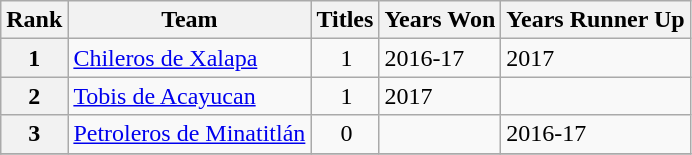<table class="wikitable">
<tr>
<th>Rank</th>
<th>Team</th>
<th>Titles</th>
<th>Years Won</th>
<th>Years Runner Up</th>
</tr>
<tr>
<th>1</th>
<td><a href='#'>Chileros de Xalapa</a></td>
<td>    1</td>
<td>2016-17</td>
<td>2017</td>
</tr>
<tr>
<th>2</th>
<td><a href='#'>Tobis de Acayucan</a></td>
<td>    1</td>
<td>2017</td>
<td></td>
</tr>
<tr>
<th>3</th>
<td><a href='#'>Petroleros de Minatitlán</a></td>
<td>    0</td>
<td></td>
<td>2016-17</td>
</tr>
<tr>
</tr>
</table>
